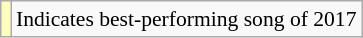<table class="wikitable" style="font-size:90%;">
<tr>
<td style="background-color:#FFFFBB"></td>
<td>Indicates best-performing song of 2017</td>
</tr>
</table>
